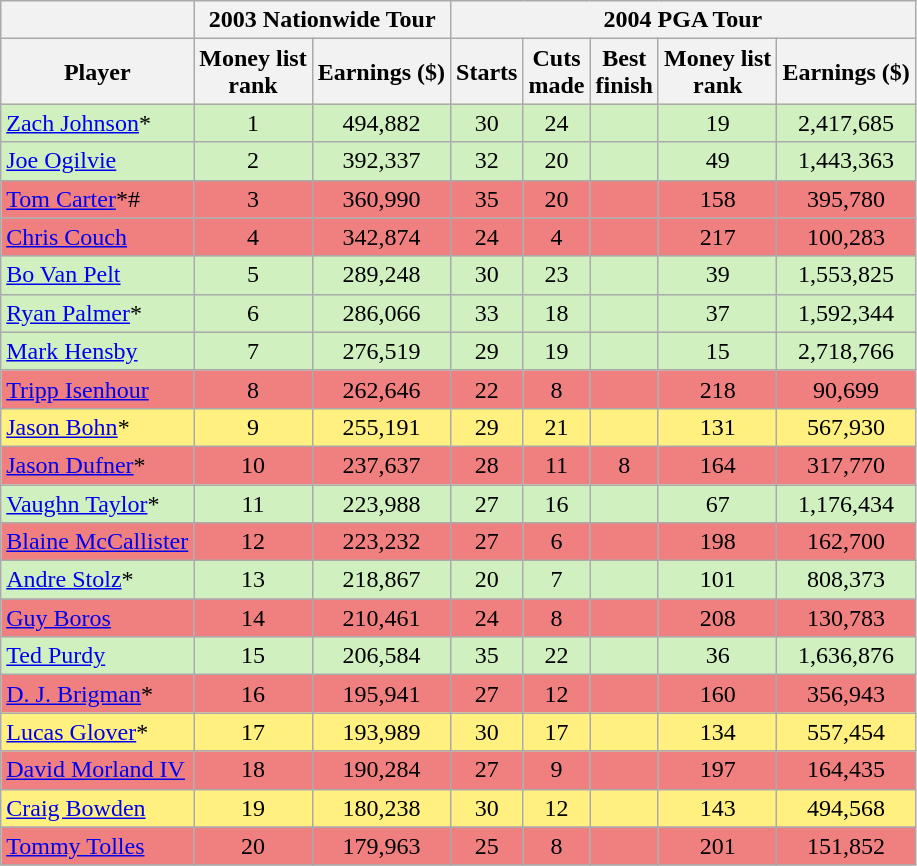<table class="wikitable sortable" style="text-align:center">
<tr>
<th></th>
<th colspan=2>2003 Nationwide Tour</th>
<th colspan=6>2004 PGA Tour</th>
</tr>
<tr>
<th>Player</th>
<th>Money list<br>rank</th>
<th>Earnings ($)</th>
<th>Starts</th>
<th>Cuts<br>made</th>
<th>Best<br>finish</th>
<th>Money list<br>rank</th>
<th>Earnings ($)</th>
</tr>
<tr style="background:#D0F0C0;">
<td align=left> <a href='#'>Zach Johnson</a>*</td>
<td>1</td>
<td>494,882</td>
<td>30</td>
<td>24</td>
<td></td>
<td>19</td>
<td>2,417,685</td>
</tr>
<tr style="background:#D0F0C0;">
<td align=left> <a href='#'>Joe Ogilvie</a></td>
<td>2</td>
<td>392,337</td>
<td>32</td>
<td>20</td>
<td></td>
<td>49</td>
<td>1,443,363</td>
</tr>
<tr style="background:#F08080;">
<td align=left> <a href='#'>Tom Carter</a>*#</td>
<td>3</td>
<td>360,990</td>
<td>35</td>
<td>20</td>
<td></td>
<td>158</td>
<td>395,780</td>
</tr>
<tr style="background:#F08080;">
<td align=left> <a href='#'>Chris Couch</a></td>
<td>4</td>
<td>342,874</td>
<td>24</td>
<td>4</td>
<td></td>
<td>217</td>
<td>100,283</td>
</tr>
<tr style="background:#D0F0C0;">
<td align=left> <a href='#'>Bo Van Pelt</a></td>
<td>5</td>
<td>289,248</td>
<td>30</td>
<td>23</td>
<td></td>
<td>39</td>
<td>1,553,825</td>
</tr>
<tr style="background:#D0F0C0;">
<td align=left> <a href='#'>Ryan Palmer</a>*</td>
<td>6</td>
<td>286,066</td>
<td>33</td>
<td>18</td>
<td></td>
<td>37</td>
<td>1,592,344</td>
</tr>
<tr style="background:#D0F0C0;">
<td align=left> <a href='#'>Mark Hensby</a></td>
<td>7</td>
<td>276,519</td>
<td>29</td>
<td>19</td>
<td></td>
<td>15</td>
<td>2,718,766</td>
</tr>
<tr style="background:#F08080;">
<td align=left> <a href='#'>Tripp Isenhour</a></td>
<td>8</td>
<td>262,646</td>
<td>22</td>
<td>8</td>
<td></td>
<td>218</td>
<td>90,699</td>
</tr>
<tr style="background:#FFF080;">
<td align=left> <a href='#'>Jason Bohn</a>*</td>
<td>9</td>
<td>255,191</td>
<td>29</td>
<td>21</td>
<td></td>
<td>131</td>
<td>567,930</td>
</tr>
<tr style="background:#F08080;">
<td align=left> <a href='#'>Jason Dufner</a>*</td>
<td>10</td>
<td>237,637</td>
<td>28</td>
<td>11</td>
<td>8</td>
<td>164</td>
<td>317,770</td>
</tr>
<tr style="background:#D0F0C0;">
<td align=left> <a href='#'>Vaughn Taylor</a>*</td>
<td>11</td>
<td>223,988</td>
<td>27</td>
<td>16</td>
<td></td>
<td>67</td>
<td>1,176,434</td>
</tr>
<tr style="background:#F08080;">
<td align=left> <a href='#'>Blaine McCallister</a></td>
<td>12</td>
<td>223,232</td>
<td>27</td>
<td>6</td>
<td></td>
<td>198</td>
<td>162,700</td>
</tr>
<tr style="background:#D0F0C0;">
<td align=left> <a href='#'>Andre Stolz</a>*</td>
<td>13</td>
<td>218,867</td>
<td>20</td>
<td>7</td>
<td></td>
<td>101</td>
<td>808,373</td>
</tr>
<tr style="background:#F08080;">
<td align=left> <a href='#'>Guy Boros</a></td>
<td>14</td>
<td>210,461</td>
<td>24</td>
<td>8</td>
<td></td>
<td>208</td>
<td>130,783</td>
</tr>
<tr style="background:#D0F0C0;">
<td align=left> <a href='#'>Ted Purdy</a></td>
<td>15</td>
<td>206,584</td>
<td>35</td>
<td>22</td>
<td></td>
<td>36</td>
<td>1,636,876</td>
</tr>
<tr style="background:#F08080;">
<td align=left> <a href='#'>D. J. Brigman</a>*</td>
<td>16</td>
<td>195,941</td>
<td>27</td>
<td>12</td>
<td></td>
<td>160</td>
<td>356,943</td>
</tr>
<tr style="background:#FFF080;">
<td align=left> <a href='#'>Lucas Glover</a>*</td>
<td>17</td>
<td>193,989</td>
<td>30</td>
<td>17</td>
<td></td>
<td>134</td>
<td>557,454</td>
</tr>
<tr style="background:#F08080;">
<td align=left> <a href='#'>David Morland IV</a></td>
<td>18</td>
<td>190,284</td>
<td>27</td>
<td>9</td>
<td></td>
<td>197</td>
<td>164,435</td>
</tr>
<tr style="background:#FFF080;">
<td align=left> <a href='#'>Craig Bowden</a></td>
<td>19</td>
<td>180,238</td>
<td>30</td>
<td>12</td>
<td></td>
<td>143</td>
<td>494,568</td>
</tr>
<tr style="background:#F08080;">
<td align=left> <a href='#'>Tommy Tolles</a></td>
<td>20</td>
<td>179,963</td>
<td>25</td>
<td>8</td>
<td></td>
<td>201</td>
<td>151,852</td>
</tr>
</table>
